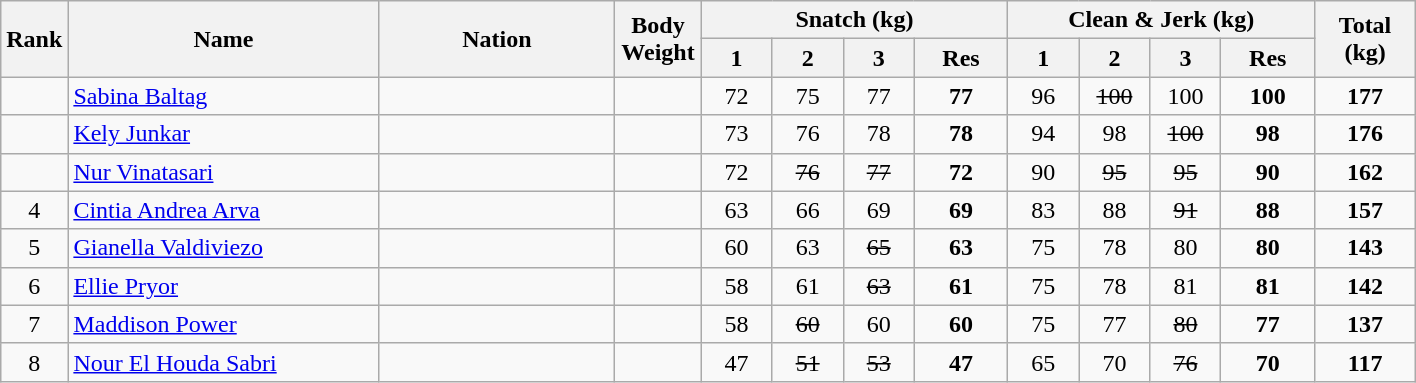<table class = "wikitable" style="text-align:center;">
<tr>
<th rowspan=2>Rank</th>
<th rowspan=2 width=200>Name</th>
<th rowspan=2 width=150>Nation</th>
<th rowspan=2 width=50>Body Weight</th>
<th colspan=4>Snatch (kg)</th>
<th colspan=4>Clean & Jerk (kg)</th>
<th rowspan=2 width=60>Total (kg)</th>
</tr>
<tr>
<th width=40>1</th>
<th width=40>2</th>
<th width=40>3</th>
<th width=55>Res</th>
<th width=40>1</th>
<th width=40>2</th>
<th width=40>3</th>
<th width=55>Res</th>
</tr>
<tr>
<td></td>
<td align=left><a href='#'>Sabina Baltag</a></td>
<td align=left></td>
<td></td>
<td>72</td>
<td>75</td>
<td>77</td>
<td><strong>77</strong></td>
<td>96</td>
<td><s>100</s></td>
<td>100</td>
<td><strong>100</strong></td>
<td><strong>177</strong></td>
</tr>
<tr>
<td></td>
<td align=left><a href='#'>Kely Junkar</a></td>
<td align=left></td>
<td></td>
<td>73</td>
<td>76</td>
<td>78</td>
<td><strong>78</strong></td>
<td>94</td>
<td>98</td>
<td><s>100</s></td>
<td><strong>98</strong></td>
<td><strong>176</strong></td>
</tr>
<tr>
<td></td>
<td align=left><a href='#'>Nur Vinatasari</a></td>
<td align=left></td>
<td></td>
<td>72</td>
<td><s>76</s></td>
<td><s>77</s></td>
<td><strong>72</strong></td>
<td>90</td>
<td><s>95</s></td>
<td><s>95</s></td>
<td><strong>90</strong></td>
<td><strong>162</strong></td>
</tr>
<tr>
<td>4</td>
<td align=left><a href='#'>Cintia Andrea Arva</a></td>
<td align=left></td>
<td></td>
<td>63</td>
<td>66</td>
<td>69</td>
<td><strong>69</strong></td>
<td>83</td>
<td>88</td>
<td><s>91</s></td>
<td><strong>88</strong></td>
<td><strong>157</strong></td>
</tr>
<tr>
<td>5</td>
<td align=left><a href='#'>Gianella Valdiviezo</a></td>
<td align=left></td>
<td></td>
<td>60</td>
<td>63</td>
<td><s>65</s></td>
<td><strong>63</strong></td>
<td>75</td>
<td>78</td>
<td>80</td>
<td><strong>80</strong></td>
<td><strong>143</strong></td>
</tr>
<tr>
<td>6</td>
<td align=left><a href='#'>Ellie Pryor</a></td>
<td align=left></td>
<td></td>
<td>58</td>
<td>61</td>
<td><s>63</s></td>
<td><strong>61</strong></td>
<td>75</td>
<td>78</td>
<td>81</td>
<td><strong>81</strong></td>
<td><strong>142</strong></td>
</tr>
<tr>
<td>7</td>
<td align=left><a href='#'>Maddison Power</a></td>
<td align=left></td>
<td></td>
<td>58</td>
<td><s>60</s></td>
<td>60</td>
<td><strong>60</strong></td>
<td>75</td>
<td>77</td>
<td><s>80</s></td>
<td><strong>77</strong></td>
<td><strong>137</strong></td>
</tr>
<tr>
<td>8</td>
<td align=left><a href='#'>Nour El Houda Sabri</a></td>
<td align=left></td>
<td></td>
<td>47</td>
<td><s>51</s></td>
<td><s>53</s></td>
<td><strong>47</strong></td>
<td>65</td>
<td>70</td>
<td><s>76</s></td>
<td><strong>70</strong></td>
<td><strong>117</strong></td>
</tr>
</table>
